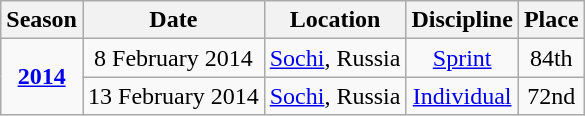<table class="wikitable">
<tr>
<th>Season</th>
<th>Date</th>
<th>Location</th>
<th>Discipline</th>
<th>Place</th>
</tr>
<tr align=center>
<td center rowspan=2><strong><a href='#'>2014</a></strong></td>
<td>8 February 2014</td>
<td> <a href='#'>Sochi</a>, Russia</td>
<td><a href='#'>Sprint</a></td>
<td>84th</td>
</tr>
<tr align=center>
<td>13 February 2014</td>
<td> <a href='#'>Sochi</a>, Russia</td>
<td><a href='#'>Individual</a></td>
<td>72nd</td>
</tr>
</table>
